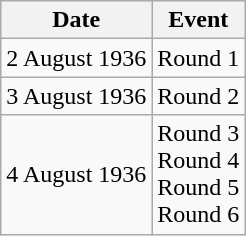<table class = "wikitable" style="text-align:center;">
<tr>
<th>Date</th>
<th>Event</th>
</tr>
<tr>
<td>2 August 1936</td>
<td>Round 1</td>
</tr>
<tr>
<td>3 August 1936</td>
<td>Round 2</td>
</tr>
<tr>
<td>4 August 1936</td>
<td>Round 3<br>Round 4<br>Round 5<br>Round 6</td>
</tr>
</table>
